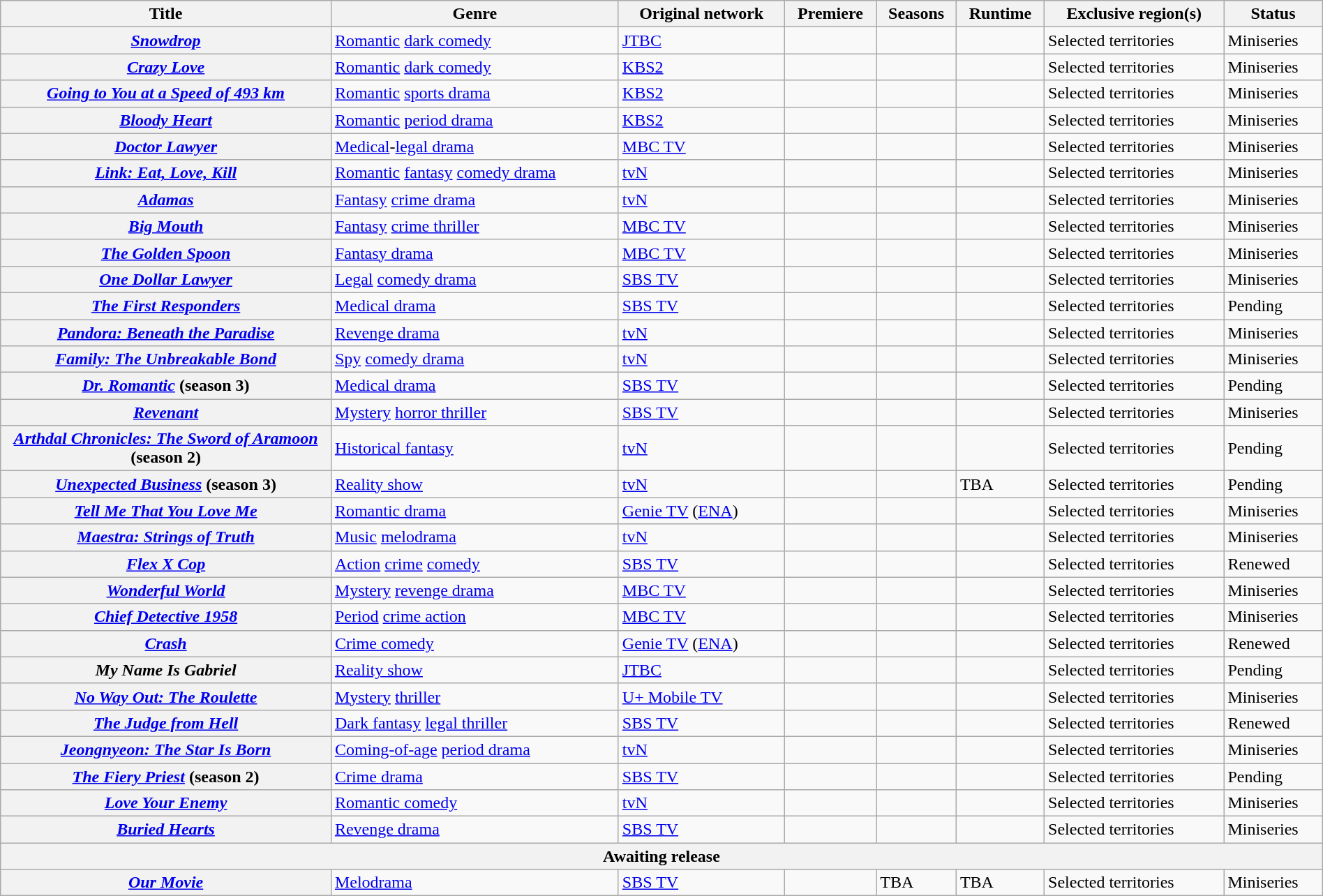<table class="wikitable plainrowheaders sortable" style="width:100%;">
<tr>
<th style="width:25%;">Title</th>
<th>Genre</th>
<th>Original network</th>
<th>Premiere</th>
<th>Seasons</th>
<th>Runtime</th>
<th>Exclusive region(s)</th>
<th>Status</th>
</tr>
<tr>
<th scope="row"><em><a href='#'>Snowdrop</a></em></th>
<td><a href='#'>Romantic</a> <a href='#'>dark comedy</a></td>
<td><a href='#'>JTBC</a></td>
<td></td>
<td></td>
<td></td>
<td>Selected territories</td>
<td>Miniseries</td>
</tr>
<tr>
<th scope="row"><em><a href='#'>Crazy Love</a></em></th>
<td><a href='#'>Romantic</a> <a href='#'>dark comedy</a></td>
<td><a href='#'>KBS2</a></td>
<td></td>
<td></td>
<td></td>
<td>Selected territories</td>
<td>Miniseries</td>
</tr>
<tr>
<th scope="row"><em><a href='#'>Going to You at a Speed of 493 km</a></em></th>
<td><a href='#'>Romantic</a> <a href='#'>sports drama</a></td>
<td><a href='#'>KBS2</a></td>
<td></td>
<td></td>
<td></td>
<td>Selected territories</td>
<td>Miniseries</td>
</tr>
<tr>
<th scope="row"><em><a href='#'>Bloody Heart</a></em></th>
<td><a href='#'>Romantic</a> <a href='#'>period drama</a></td>
<td><a href='#'>KBS2</a></td>
<td></td>
<td></td>
<td></td>
<td>Selected territories</td>
<td>Miniseries</td>
</tr>
<tr>
<th scope="row"><em><a href='#'>Doctor Lawyer</a></em></th>
<td><a href='#'>Medical</a>-<a href='#'>legal drama</a></td>
<td><a href='#'>MBC TV</a></td>
<td></td>
<td></td>
<td></td>
<td>Selected territories</td>
<td>Miniseries</td>
</tr>
<tr>
<th scope="row"><em><a href='#'>Link: Eat, Love, Kill</a></em></th>
<td><a href='#'>Romantic</a> <a href='#'>fantasy</a> <a href='#'>comedy drama</a></td>
<td><a href='#'>tvN</a></td>
<td></td>
<td></td>
<td></td>
<td>Selected territories</td>
<td>Miniseries</td>
</tr>
<tr>
<th scope="row"><em><a href='#'>Adamas</a></em></th>
<td><a href='#'>Fantasy</a> <a href='#'>crime drama</a></td>
<td><a href='#'>tvN</a></td>
<td></td>
<td></td>
<td></td>
<td>Selected territories</td>
<td>Miniseries</td>
</tr>
<tr>
<th scope="row"><em><a href='#'>Big Mouth</a></em></th>
<td><a href='#'>Fantasy</a> <a href='#'>crime thriller</a></td>
<td><a href='#'>MBC TV</a></td>
<td></td>
<td></td>
<td></td>
<td>Selected territories</td>
<td>Miniseries</td>
</tr>
<tr>
<th scope="row"><em><a href='#'>The Golden Spoon</a></em></th>
<td><a href='#'>Fantasy drama</a></td>
<td><a href='#'>MBC TV</a></td>
<td></td>
<td></td>
<td></td>
<td>Selected territories</td>
<td>Miniseries</td>
</tr>
<tr>
<th scope="row"><em><a href='#'>One Dollar Lawyer</a></em></th>
<td><a href='#'>Legal</a> <a href='#'>comedy drama</a></td>
<td><a href='#'>SBS TV</a></td>
<td></td>
<td></td>
<td></td>
<td>Selected territories</td>
<td>Miniseries</td>
</tr>
<tr>
<th scope="row"><em><a href='#'>The First Responders</a></em></th>
<td><a href='#'>Medical drama</a></td>
<td><a href='#'>SBS TV</a></td>
<td></td>
<td></td>
<td></td>
<td>Selected territories</td>
<td>Pending</td>
</tr>
<tr>
<th scope="row"><em><a href='#'>Pandora: Beneath the Paradise</a></em></th>
<td><a href='#'>Revenge drama</a></td>
<td><a href='#'>tvN</a></td>
<td></td>
<td></td>
<td></td>
<td>Selected territories</td>
<td>Miniseries</td>
</tr>
<tr>
<th scope="row"><em><a href='#'>Family: The Unbreakable Bond</a></em></th>
<td><a href='#'>Spy</a> <a href='#'>comedy drama</a></td>
<td><a href='#'>tvN</a></td>
<td></td>
<td></td>
<td></td>
<td>Selected territories</td>
<td>Miniseries</td>
</tr>
<tr>
<th scope="row"><em><a href='#'>Dr. Romantic</a></em> (season 3)</th>
<td><a href='#'>Medical drama</a></td>
<td><a href='#'>SBS TV</a></td>
<td></td>
<td></td>
<td></td>
<td>Selected territories</td>
<td>Pending</td>
</tr>
<tr>
<th scope="row"><em><a href='#'>Revenant</a></em></th>
<td><a href='#'>Mystery</a> <a href='#'>horror thriller</a></td>
<td><a href='#'>SBS TV</a></td>
<td></td>
<td></td>
<td></td>
<td>Selected territories</td>
<td>Miniseries</td>
</tr>
<tr>
<th scope="row"><em><a href='#'>Arthdal Chronicles: The Sword of Aramoon</a></em> (season 2)</th>
<td><a href='#'>Historical fantasy</a></td>
<td><a href='#'>tvN</a></td>
<td></td>
<td></td>
<td></td>
<td>Selected territories</td>
<td>Pending</td>
</tr>
<tr>
<th scope="row"><em><a href='#'>Unexpected Business</a></em> (season 3)</th>
<td><a href='#'>Reality show</a></td>
<td><a href='#'>tvN</a></td>
<td></td>
<td></td>
<td>TBA</td>
<td>Selected territories</td>
<td>Pending</td>
</tr>
<tr>
<th scope="row"><em><a href='#'>Tell Me That You Love Me</a></em></th>
<td><a href='#'>Romantic drama</a></td>
<td><a href='#'>Genie TV</a> (<a href='#'>ENA</a>)</td>
<td></td>
<td></td>
<td></td>
<td>Selected territories</td>
<td>Miniseries</td>
</tr>
<tr>
<th scope="row"><em><a href='#'>Maestra: Strings of Truth</a></em></th>
<td><a href='#'>Music</a> <a href='#'>melodrama</a></td>
<td><a href='#'>tvN</a></td>
<td></td>
<td></td>
<td></td>
<td>Selected territories</td>
<td>Miniseries</td>
</tr>
<tr>
<th scope="row"><em><a href='#'>Flex X Cop</a></em></th>
<td><a href='#'>Action</a> <a href='#'>crime</a> <a href='#'>comedy</a></td>
<td><a href='#'>SBS TV</a></td>
<td></td>
<td></td>
<td></td>
<td>Selected territories</td>
<td>Renewed</td>
</tr>
<tr>
<th scope="row"><em><a href='#'>Wonderful World</a></em></th>
<td><a href='#'>Mystery</a> <a href='#'>revenge drama</a></td>
<td><a href='#'>MBC TV</a></td>
<td></td>
<td></td>
<td></td>
<td>Selected territories</td>
<td>Miniseries</td>
</tr>
<tr>
<th scope="row"><em><a href='#'>Chief Detective 1958</a></em></th>
<td><a href='#'>Period</a> <a href='#'>crime action</a></td>
<td><a href='#'>MBC TV</a></td>
<td></td>
<td></td>
<td></td>
<td>Selected territories</td>
<td>Miniseries</td>
</tr>
<tr>
<th scope="row"><em><a href='#'>Crash</a></em></th>
<td><a href='#'>Crime comedy</a></td>
<td><a href='#'>Genie TV</a> (<a href='#'>ENA</a>)</td>
<td></td>
<td></td>
<td></td>
<td>Selected territories</td>
<td>Renewed</td>
</tr>
<tr>
<th scope="row"><em>My Name Is Gabriel</em></th>
<td><a href='#'>Reality show</a></td>
<td><a href='#'>JTBC</a></td>
<td></td>
<td></td>
<td></td>
<td>Selected territories</td>
<td>Pending</td>
</tr>
<tr>
<th scope="row"><em><a href='#'>No Way Out: The Roulette</a></em></th>
<td><a href='#'>Mystery</a> <a href='#'>thriller</a></td>
<td><a href='#'>U+ Mobile TV</a></td>
<td></td>
<td></td>
<td></td>
<td>Selected territories</td>
<td>Miniseries</td>
</tr>
<tr>
<th scope="row"><em><a href='#'>The Judge from Hell</a></em></th>
<td><a href='#'>Dark fantasy</a> <a href='#'>legal thriller</a></td>
<td><a href='#'>SBS TV</a></td>
<td></td>
<td></td>
<td></td>
<td>Selected territories</td>
<td>Renewed</td>
</tr>
<tr>
<th scope="row"><em><a href='#'>Jeongnyeon: The Star Is Born</a></em></th>
<td><a href='#'>Coming-of-age</a> <a href='#'>period drama</a></td>
<td><a href='#'>tvN</a></td>
<td></td>
<td></td>
<td></td>
<td>Selected territories</td>
<td>Miniseries</td>
</tr>
<tr>
<th scope="row"><em><a href='#'>The Fiery Priest</a></em> (season 2)</th>
<td><a href='#'>Crime drama</a></td>
<td><a href='#'>SBS TV</a></td>
<td></td>
<td></td>
<td></td>
<td>Selected territories</td>
<td>Pending</td>
</tr>
<tr>
<th scope="row"><em><a href='#'>Love Your Enemy</a></em></th>
<td><a href='#'>Romantic comedy</a></td>
<td><a href='#'>tvN</a></td>
<td></td>
<td></td>
<td></td>
<td>Selected territories</td>
<td>Miniseries</td>
</tr>
<tr>
<th scope="row"><em><a href='#'>Buried Hearts</a></em></th>
<td><a href='#'>Revenge drama</a></td>
<td><a href='#'>SBS TV</a></td>
<td></td>
<td></td>
<td></td>
<td>Selected territories</td>
<td>Miniseries</td>
</tr>
<tr>
<th colspan="8">Awaiting release</th>
</tr>
<tr>
<th scope="row"><em><a href='#'>Our Movie</a></em></th>
<td><a href='#'>Melodrama</a></td>
<td><a href='#'>SBS TV</a></td>
<td></td>
<td>TBA</td>
<td>TBA</td>
<td>Selected territories</td>
<td>Miniseries</td>
</tr>
</table>
